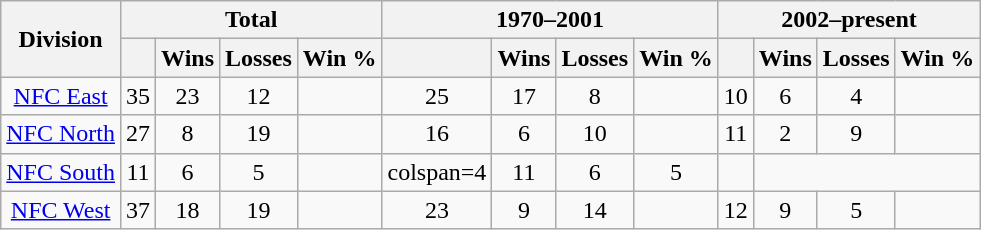<table class="wikitable sortable plainrowheaders" style="text-align:center;">
<tr>
<th scope="col" rowspan=2>Division</th>
<th scope="col" colspan=4>Total</th>
<th scope="col" colspan=4>1970–2001</th>
<th scope="col" colspan=4>2002–present</th>
</tr>
<tr>
<th scope="col"></th>
<th scope="col">Wins</th>
<th scope="col">Losses</th>
<th scope="col">Win %</th>
<th scope="col"></th>
<th scope="col">Wins</th>
<th scope="col">Losses</th>
<th scope="col">Win %</th>
<th scope="col"></th>
<th scope="col">Wins</th>
<th scope="col">Losses</th>
<th scope="col">Win %</th>
</tr>
<tr>
<td><a href='#'>NFC East</a></td>
<td>35</td>
<td>23</td>
<td>12</td>
<td></td>
<td>25</td>
<td>17</td>
<td>8</td>
<td></td>
<td>10</td>
<td>6</td>
<td>4</td>
<td></td>
</tr>
<tr>
<td><a href='#'>NFC North</a></td>
<td>27</td>
<td>8</td>
<td>19</td>
<td></td>
<td>16</td>
<td>6</td>
<td>10</td>
<td></td>
<td>11</td>
<td>2</td>
<td>9</td>
<td></td>
</tr>
<tr>
<td><a href='#'>NFC South</a></td>
<td>11</td>
<td>6</td>
<td>5</td>
<td></td>
<td>colspan=4 </td>
<td>11</td>
<td>6</td>
<td>5</td>
<td></td>
</tr>
<tr>
<td><a href='#'>NFC West</a></td>
<td>37</td>
<td>18</td>
<td>19</td>
<td></td>
<td>23</td>
<td>9</td>
<td>14</td>
<td></td>
<td>12</td>
<td>9</td>
<td>5</td>
<td></td>
</tr>
</table>
